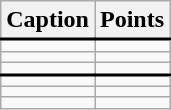<table class="wikitable">
<tr>
<th>Caption</th>
<th>Points</th>
</tr>
<tr style="border-top:2px solid; height:0px;">
<td></td>
<td></td>
</tr>
<tr>
<td></td>
<td></td>
</tr>
<tr>
<td></td>
<td></td>
</tr>
<tr style="border-top:2px solid; height:0px;">
<td></td>
<td></td>
</tr>
<tr>
<td></td>
<td></td>
</tr>
<tr>
<td><strong></strong></td>
<td></td>
</tr>
</table>
